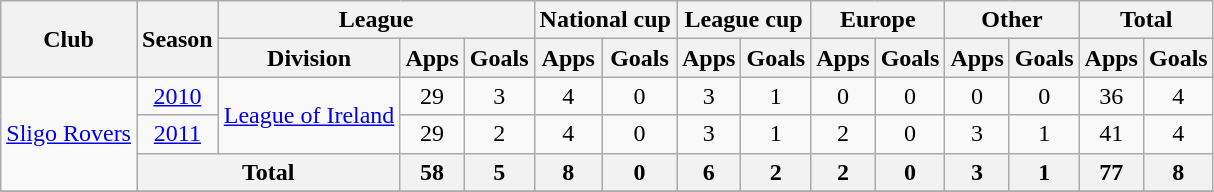<table class="wikitable" style="text-align:center">
<tr>
<th rowspan="2">Club</th>
<th rowspan="2">Season</th>
<th colspan="3">League</th>
<th colspan="2">National cup</th>
<th colspan="2">League cup</th>
<th colspan="2">Europe</th>
<th colspan="2">Other</th>
<th colspan="2">Total</th>
</tr>
<tr>
<th>Division</th>
<th>Apps</th>
<th>Goals</th>
<th>Apps</th>
<th>Goals</th>
<th>Apps</th>
<th>Goals</th>
<th>Apps</th>
<th>Goals</th>
<th>Apps</th>
<th>Goals</th>
<th>Apps</th>
<th>Goals</th>
</tr>
<tr>
<td rowspan="3"><a href='#'>Sligo Rovers</a></td>
<td><a href='#'>2010</a></td>
<td rowspan="2"><a href='#'>League of Ireland</a></td>
<td>29</td>
<td>3</td>
<td>4</td>
<td>0</td>
<td>3</td>
<td>1</td>
<td>0</td>
<td>0</td>
<td>0</td>
<td>0</td>
<td>36</td>
<td>4</td>
</tr>
<tr>
<td><a href='#'>2011</a></td>
<td>29</td>
<td>2</td>
<td>4</td>
<td>0</td>
<td>3</td>
<td>1</td>
<td>2</td>
<td>0</td>
<td>3</td>
<td>1</td>
<td>41</td>
<td>4</td>
</tr>
<tr>
<th colspan="2">Total</th>
<th>58</th>
<th>5</th>
<th>8</th>
<th>0</th>
<th>6</th>
<th>2</th>
<th>2</th>
<th>0</th>
<th>3</th>
<th>1</th>
<th>77</th>
<th>8</th>
</tr>
<tr>
</tr>
</table>
